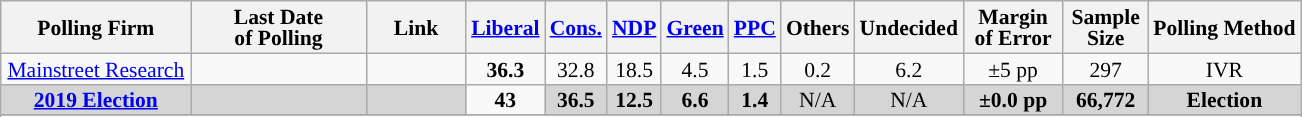<table class="wikitable sortable" style="text-align:center;font-size:90%;line-height:14px;">
<tr style="background:#e9e9e9;">
<th style="width:120px">Polling Firm</th>
<th style="width:110px">Last Date<br>of Polling</th>
<th style="width:60px" class="unsortable">Link</th>
<th style="background-color:"><a href='#'>Liberal</a></th>
<th style="background-color:"><a href='#'>Cons.</a></th>
<th style="background-color:"><a href='#'>NDP</a></th>
<th style="background-color:"><a href='#'>Green</a></th>
<th style="background-color:"><a href='#'><span>PPC</span></a></th>
<th style="background-color:">Others</th>
<th style="background-color:">Undecided</th>
<th style="width:60px;" class=unsortable>Margin<br>of Error</th>
<th style="width:50px;" class=unsortable>Sample<br>Size</th>
<th class=unsortable>Polling Method</th>
</tr>
<tr>
<td><a href='#'>Mainstreet Research</a></td>
<td></td>
<td></td>
<td><strong>36.3</strong></td>
<td>32.8</td>
<td>18.5</td>
<td>4.5</td>
<td>1.5</td>
<td>0.2</td>
<td>6.2</td>
<td>±5 pp</td>
<td>297</td>
<td>IVR</td>
</tr>
<tr>
<td style="background:#D5D5D5"><strong><a href='#'>2019 Election</a></strong></td>
<td style="background:#D5D5D5"><strong></strong></td>
<td style="background:#D5D5D5"></td>
<td><strong>43</strong></td>
<td style="background:#D5D5D5"><strong>36.5</strong></td>
<td style="background:#D5D5D5"><strong>12.5</strong></td>
<td style="background:#D5D5D5"><strong>6.6</strong></td>
<td style="background:#D5D5D5"><strong>1.4</strong></td>
<td style="background:#D5D5D5">N/A</td>
<td style="background:#D5D5D5">N/A</td>
<td style="background:#D5D5D5"><strong>±0.0 pp</strong></td>
<td style="background:#D5D5D5"><strong>66,772</strong></td>
<td style="background:#D5D5D5"><strong>Election</strong></td>
</tr>
<tr>
</tr>
<tr>
</tr>
</table>
